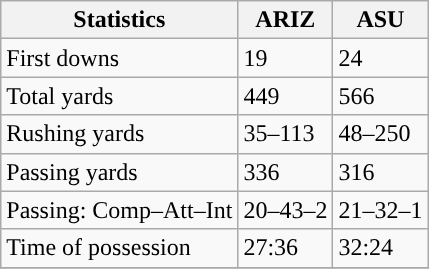<table class="wikitable" style="float: left;">
<tr>
<th>Statistics</th>
<th>ARIZ</th>
<th>ASU</th>
</tr>
<tr>
<td>First downs</td>
<td>19</td>
<td>24</td>
</tr>
<tr>
<td>Total yards</td>
<td>449</td>
<td>566</td>
</tr>
<tr>
<td>Rushing yards</td>
<td>35–113</td>
<td>48–250</td>
</tr>
<tr>
<td>Passing yards</td>
<td>336</td>
<td>316</td>
</tr>
<tr>
<td>Passing: Comp–Att–Int</td>
<td>20–43–2</td>
<td>21–32–1</td>
</tr>
<tr>
<td>Time of possession</td>
<td>27:36</td>
<td>32:24</td>
</tr>
<tr>
</tr>
</table>
